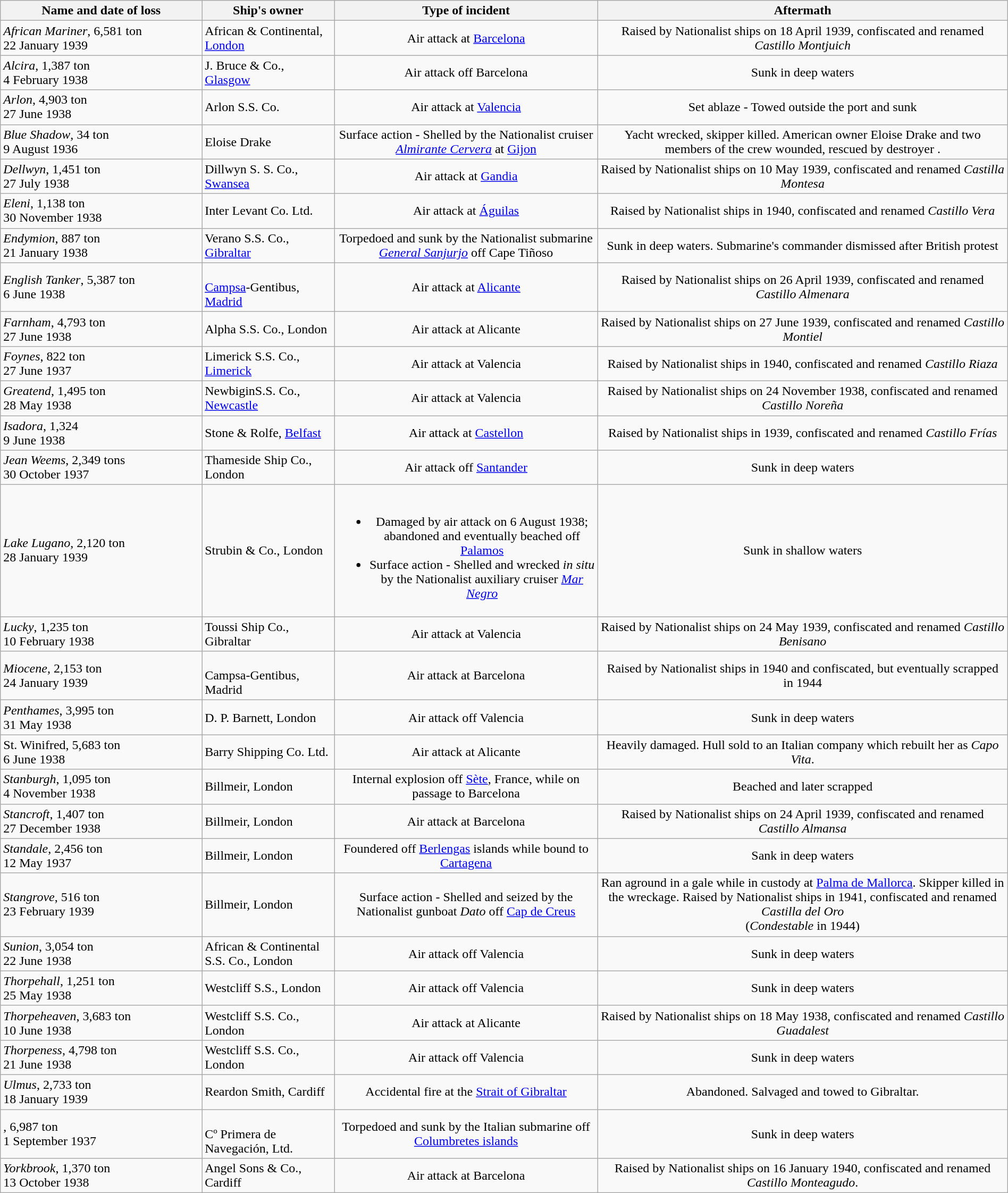<table class="wikitable sortable" width="100%">
<tr>
<th width=20% class=unsortable>Name and date of loss</th>
<th>Ship's owner</th>
<th>Type of incident</th>
<th>Aftermath</th>
</tr>
<tr align="center">
<td align=left> <em>African Mariner</em>, 6,581 ton<br>22 January 1939</td>
<td align=left> African & Continental, <a href='#'>London</a></td>
<td>Air attack at <a href='#'>Barcelona</a></td>
<td>Raised by Nationalist ships on 18 April 1939, confiscated and renamed <em>Castillo Montjuich</em></td>
</tr>
<tr align="center">
<td align=left> <em>Alcira</em>, 1,387 ton<br>4 February 1938</td>
<td align=left> J. Bruce & Co., <a href='#'>Glasgow</a></td>
<td>Air attack off Barcelona</td>
<td>Sunk in deep waters</td>
</tr>
<tr align="center">
<td align=left> <em>Arlon</em>, 4,903 ton<br>27 June 1938</td>
<td align=left> Arlon S.S. Co.</td>
<td>Air attack at <a href='#'>Valencia</a></td>
<td>Set ablaze - Towed outside the port and sunk</td>
</tr>
<tr align="center">
<td align=left> <em>Blue Shadow</em>, 34 ton<br>9 August 1936</td>
<td align=left>  Eloise Drake</td>
<td>Surface action - Shelled by the Nationalist cruiser<br><em><a href='#'>Almirante Cervera</a></em> at <a href='#'>Gijon</a></td>
<td>Yacht wrecked, skipper killed. American owner Eloise Drake and two members of the crew wounded, rescued by destroyer .</td>
</tr>
<tr align="center">
<td align=left> <em>Dellwyn</em>, 1,451 ton<br>27 July 1938</td>
<td align=left> Dillwyn S. S. Co., <a href='#'>Swansea</a></td>
<td>Air attack at <a href='#'>Gandia</a></td>
<td>Raised by Nationalist ships on 10 May 1939, confiscated and renamed <em>Castilla Montesa</em></td>
</tr>
<tr align="center">
<td align=left> <em>Eleni</em>, 1,138 ton<br>30 November 1938</td>
<td align=left>  Inter Levant Co. Ltd.</td>
<td>Air attack at <a href='#'>Águilas</a></td>
<td>Raised by Nationalist ships in 1940, confiscated and renamed <em>Castillo Vera</em></td>
</tr>
<tr align="center">
<td align=left> <em>Endymion</em>, 887 ton<br>21 January 1938</td>
<td align=left> Verano S.S. Co., <a href='#'>Gibraltar</a></td>
<td>Torpedoed and sunk by the Nationalist submarine<br><em><a href='#'>General Sanjurjo</a></em> off Cape Tiñoso</td>
<td>Sunk in deep waters. Submarine's commander dismissed after British protest</td>
</tr>
<tr align="center">
<td align=left> <em>English Tanker</em>, 5,387 ton<br>6 June 1938</td>
<td align=left><br><a href='#'>Campsa</a>-Gentibus, <a href='#'>Madrid</a></td>
<td>Air attack at <a href='#'>Alicante</a></td>
<td>Raised by Nationalist ships on 26 April 1939, confiscated and renamed <em>Castillo Almenara</em></td>
</tr>
<tr align="center">
<td align=left> <em>Farnham</em>, 4,793 ton<br>27 June 1938</td>
<td align=left> Alpha S.S. Co., London</td>
<td>Air attack at Alicante</td>
<td>Raised by Nationalist ships on 27 June 1939, confiscated and renamed <em>Castillo Montiel</em></td>
</tr>
<tr align="center">
<td align=left> <em>Foynes</em>, 822 ton<br>27 June 1937</td>
<td align=left> Limerick S.S. Co., <a href='#'>Limerick</a></td>
<td>Air attack at Valencia</td>
<td>Raised by Nationalist ships in 1940, confiscated and renamed <em>Castillo Riaza</em></td>
</tr>
<tr align="center">
<td align=left> <em>Greatend</em>, 1,495 ton<br>28 May 1938</td>
<td align=left> NewbiginS.S. Co., <a href='#'>Newcastle</a></td>
<td>Air attack at Valencia</td>
<td>Raised by Nationalist ships on 24 November 1938, confiscated and renamed <em>Castillo Noreña</em></td>
</tr>
<tr align="center">
<td align=left> <em>Isadora</em>, 1,324<br>9 June 1938</td>
<td align=left> Stone & Rolfe, <a href='#'>Belfast</a></td>
<td>Air attack at <a href='#'>Castellon</a></td>
<td>Raised by Nationalist ships in 1939, confiscated and renamed <em>Castillo Frías</em></td>
</tr>
<tr align="center">
<td align=left> <em>Jean Weems</em>, 2,349 tons<br>30 October 1937</td>
<td align=left> Thameside Ship Co., London</td>
<td>Air attack off <a href='#'>Santander</a></td>
<td>Sunk in deep waters</td>
</tr>
<tr align="center">
<td align=left> <em>Lake Lugano</em>, 2,120 ton<br>28 January 1939</td>
<td align=left> Strubin & Co., London</td>
<td><br><ul><li>Damaged by air attack on 6 August 1938; abandoned and eventually beached off <a href='#'>Palamos</a></li><li>Surface action - Shelled and wrecked <em>in situ</em> by the Nationalist auxiliary cruiser <em><a href='#'>Mar Negro</a></em></li></ul></td>
<td>Sunk in shallow waters</td>
</tr>
<tr align="center">
<td align=left> <em>Lucky</em>, 1,235 ton<br>10 February 1938</td>
<td align=left> Toussi Ship Co., Gibraltar</td>
<td>Air attack at Valencia</td>
<td>Raised by Nationalist ships on 24 May 1939, confiscated and renamed <em>Castillo Benisano</em></td>
</tr>
<tr align="center">
<td align=left> <em>Miocene</em>, 2,153 ton<br>24 January 1939</td>
<td align=left><br>Campsa-Gentibus, Madrid</td>
<td>Air attack at Barcelona</td>
<td>Raised by Nationalist ships in 1940 and confiscated, but eventually scrapped in 1944</td>
</tr>
<tr align="center">
<td align=left> <em>Penthames</em>, 3,995 ton<br>31 May 1938</td>
<td align=left> D. P. Barnett, London</td>
<td>Air attack off Valencia</td>
<td>Sunk in deep waters</td>
</tr>
<tr align="center">
<td align=left> St. Winifred, 5,683 ton<br>6 June 1938</td>
<td align=left> Barry Shipping Co. Ltd.</td>
<td>Air attack at Alicante</td>
<td>Heavily damaged. Hull sold to an Italian company which rebuilt her as <em>Capo Vita</em>.</td>
</tr>
<tr align="center">
<td align=left> <em>Stanburgh</em>, 1,095 ton<br>4 November 1938</td>
<td align=left> Billmeir, London</td>
<td>Internal explosion off <a href='#'>Sète</a>, France, while on passage to Barcelona</td>
<td>Beached and later scrapped</td>
</tr>
<tr align="center">
<td align=left> <em>Stancroft</em>, 1,407 ton<br>27 December 1938</td>
<td align=left> Billmeir, London</td>
<td>Air attack at Barcelona</td>
<td>Raised by Nationalist ships on 24 April 1939, confiscated and renamed <em>Castillo Almansa</em></td>
</tr>
<tr align="center">
<td align=left> <em>Standale</em>, 2,456 ton<br>12 May 1937</td>
<td align=left> Billmeir, London</td>
<td>Foundered off <a href='#'>Berlengas</a> islands while bound to <a href='#'>Cartagena</a></td>
<td>Sank in deep waters</td>
</tr>
<tr align="center">
<td align=left> <em>Stangrove</em>, 516 ton<br>23 February 1939</td>
<td align=left>  Billmeir, London</td>
<td>Surface action - Shelled and seized by the Nationalist gunboat <em>Dato</em> off <a href='#'>Cap de Creus</a></td>
<td>Ran aground in a gale while in custody at <a href='#'>Palma de Mallorca</a>. Skipper killed in the wreckage. Raised by Nationalist ships in 1941, confiscated and renamed <em>Castilla del Oro</em><br>(<em>Condestable</em> in 1944)</td>
</tr>
<tr align="center">
<td align=left> <em>Sunion</em>, 3,054 ton<br>22 June 1938</td>
<td align=left> African & Continental S.S. Co., London</td>
<td>Air attack off Valencia</td>
<td>Sunk in deep waters</td>
</tr>
<tr align="center">
<td align=left> <em>Thorpehall</em>, 1,251 ton<br>25 May 1938</td>
<td align=left> Westcliff S.S., London</td>
<td>Air attack off Valencia</td>
<td>Sunk in deep waters</td>
</tr>
<tr align="center">
<td align=left> <em>Thorpeheaven</em>, 3,683 ton<br>10 June 1938</td>
<td align=left> Westcliff S.S. Co., London</td>
<td>Air attack at Alicante</td>
<td>Raised by Nationalist ships on 18 May 1938, confiscated and renamed <em>Castillo Guadalest</em></td>
</tr>
<tr align="center">
<td align=left> <em>Thorpeness</em>, 4,798 ton<br>21 June 1938</td>
<td align=left> Westcliff S.S. Co., London</td>
<td>Air attack off Valencia</td>
<td>Sunk in deep waters</td>
</tr>
<tr align="center">
<td align=left> <em>Ulmus</em>, 2,733 ton<br>18 January 1939</td>
<td align=left>  Reardon Smith, Cardiff</td>
<td>Accidental fire at the <a href='#'>Strait of Gibraltar</a></td>
<td>Abandoned. Salvaged and towed to Gibraltar.</td>
</tr>
<tr align="center">
<td align=left> , 6,987 ton<br>1 September 1937</td>
<td align=left><br>Cº Primera de Navegación, Ltd.</td>
<td>Torpedoed and sunk by the Italian submarine  off <a href='#'>Columbretes islands</a></td>
<td>Sunk in deep waters</td>
</tr>
<tr align="center">
<td align=left> <em>Yorkbrook</em>, 1,370 ton<br>13 October 1938</td>
<td align=left> Angel Sons & Co., Cardiff</td>
<td>Air attack at Barcelona</td>
<td>Raised by Nationalist ships on 16 January 1940, confiscated and renamed <em>Castillo Monteagudo</em>.</td>
</tr>
</table>
